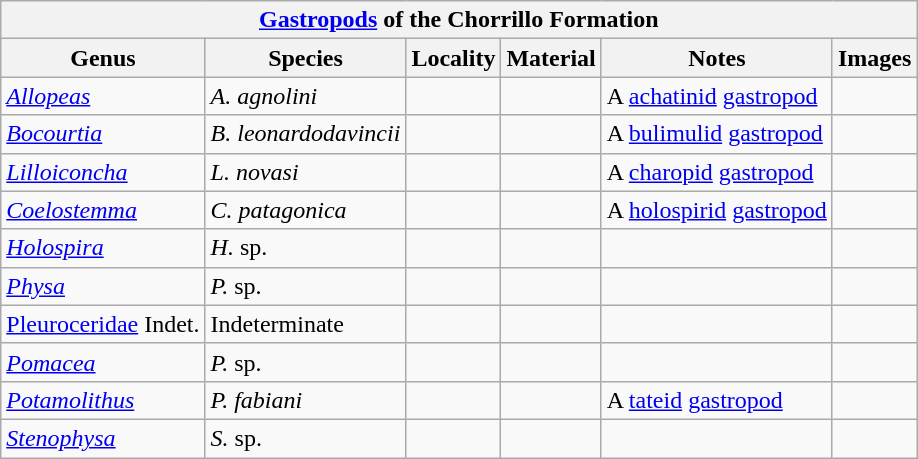<table class="wikitable" align="center">
<tr>
<th colspan="7" align="center"><a href='#'>Gastropods</a> of the Chorrillo Formation</th>
</tr>
<tr>
<th>Genus</th>
<th>Species</th>
<th>Locality</th>
<th>Material</th>
<th>Notes</th>
<th>Images</th>
</tr>
<tr>
<td><em><a href='#'>Allopeas</a></em></td>
<td><em>A. agnolini </em></td>
<td></td>
<td></td>
<td>A <a href='#'>achatinid</a> <a href='#'>gastropod</a></td>
<td></td>
</tr>
<tr>
<td><em><a href='#'>Bocourtia</a></em></td>
<td><em>B. leonardodavincii</em></td>
<td></td>
<td></td>
<td>A <a href='#'>bulimulid</a> <a href='#'>gastropod</a></td>
<td></td>
</tr>
<tr>
<td><em><a href='#'>Lilloiconcha</a></em></td>
<td><em>L. novasi</em></td>
<td></td>
<td></td>
<td>A <a href='#'>charopid</a> <a href='#'>gastropod</a></td>
<td></td>
</tr>
<tr>
<td><em><a href='#'>Coelostemma</a></em></td>
<td><em>C. patagonica</em></td>
<td></td>
<td></td>
<td>A <a href='#'>holospirid</a> <a href='#'>gastropod</a></td>
<td></td>
</tr>
<tr>
<td><em><a href='#'>Holospira</a></em></td>
<td><em>H.</em> sp.</td>
<td></td>
<td></td>
<td></td>
<td></td>
</tr>
<tr>
<td><em><a href='#'>Physa</a></em></td>
<td><em>P.</em> sp.</td>
<td></td>
<td></td>
<td></td>
<td></td>
</tr>
<tr>
<td><a href='#'>Pleuroceridae</a> Indet.</td>
<td>Indeterminate</td>
<td></td>
<td></td>
<td></td>
<td></td>
</tr>
<tr>
<td><em><a href='#'>Pomacea</a></em></td>
<td><em>P.</em> sp.</td>
<td></td>
<td></td>
<td></td>
<td></td>
</tr>
<tr>
<td><em><a href='#'>Potamolithus</a></em></td>
<td><em>P. fabiani</em></td>
<td></td>
<td></td>
<td>A <a href='#'>tateid</a> <a href='#'>gastropod</a></td>
<td></td>
</tr>
<tr>
<td><em><a href='#'>Stenophysa</a></em></td>
<td><em>S.</em> sp.</td>
<td></td>
<td></td>
<td></td>
<td></td>
</tr>
</table>
